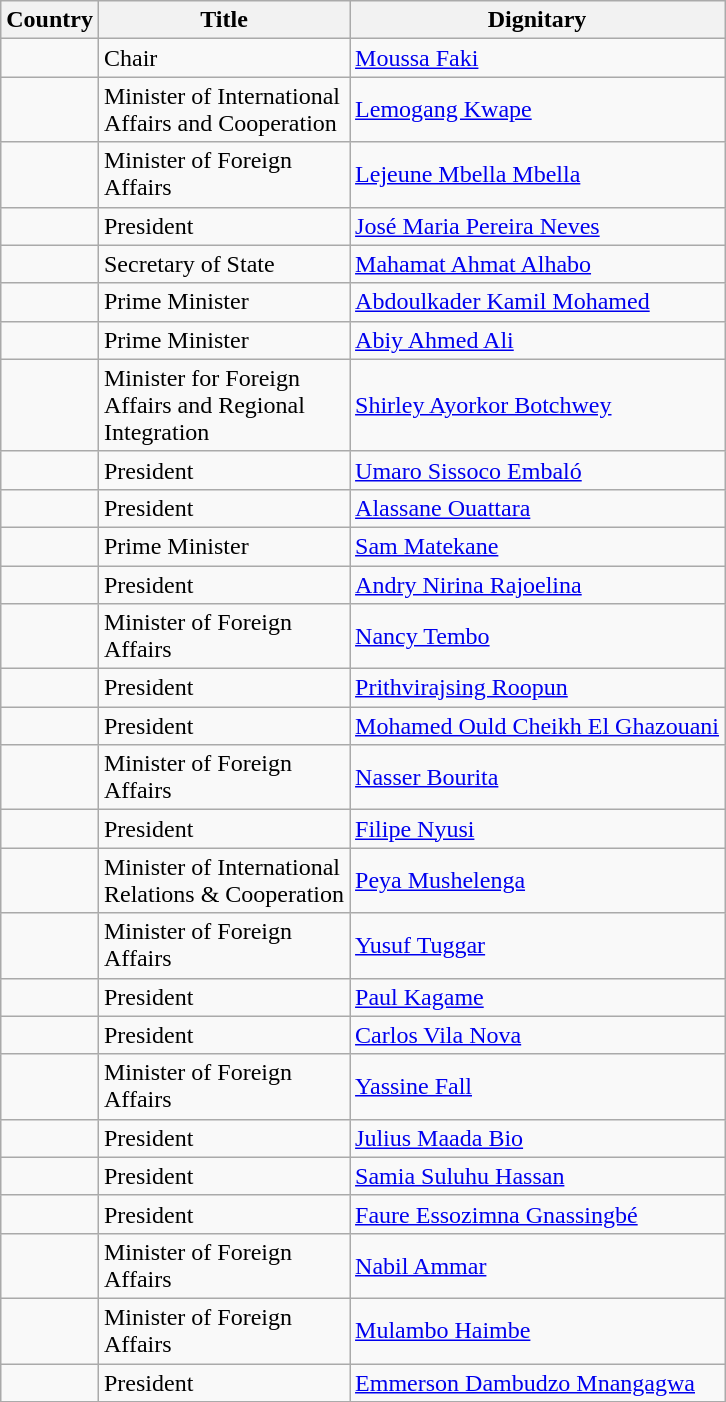<table class="wikitable sortable">
<tr>
<th>Country</th>
<th width="160px">Title</th>
<th>Dignitary</th>
</tr>
<tr>
<td></td>
<td>Chair</td>
<td><a href='#'>Moussa Faki</a></td>
</tr>
<tr>
<td></td>
<td>Minister of International Affairs and Cooperation</td>
<td><a href='#'>Lemogang Kwape</a></td>
</tr>
<tr>
<td></td>
<td>Minister of Foreign Affairs</td>
<td><a href='#'>Lejeune Mbella Mbella</a></td>
</tr>
<tr>
<td></td>
<td>President</td>
<td><a href='#'>José Maria Pereira Neves</a></td>
</tr>
<tr>
<td></td>
<td>Secretary of State</td>
<td><a href='#'>Mahamat Ahmat Alhabo</a></td>
</tr>
<tr>
<td></td>
<td>Prime Minister</td>
<td><a href='#'>Abdoulkader Kamil Mohamed</a></td>
</tr>
<tr>
<td></td>
<td>Prime Minister</td>
<td><a href='#'>Abiy Ahmed Ali</a></td>
</tr>
<tr>
<td></td>
<td>Minister for Foreign Affairs and Regional Integration</td>
<td><a href='#'>Shirley Ayorkor Botchwey</a></td>
</tr>
<tr>
<td></td>
<td>President</td>
<td><a href='#'>Umaro Sissoco Embaló</a></td>
</tr>
<tr>
<td></td>
<td>President</td>
<td><a href='#'>Alassane Ouattara</a></td>
</tr>
<tr>
<td></td>
<td>Prime Minister</td>
<td><a href='#'>Sam Matekane</a></td>
</tr>
<tr>
<td></td>
<td>President</td>
<td><a href='#'>Andry Nirina Rajoelina</a></td>
</tr>
<tr>
<td></td>
<td>Minister of Foreign Affairs</td>
<td><a href='#'>Nancy Tembo</a></td>
</tr>
<tr>
<td></td>
<td>President</td>
<td><a href='#'>Prithvirajsing Roopun</a></td>
</tr>
<tr>
<td></td>
<td>President</td>
<td><a href='#'>Mohamed Ould Cheikh El Ghazouani</a></td>
</tr>
<tr>
<td></td>
<td>Minister of Foreign Affairs</td>
<td><a href='#'>Nasser Bourita</a></td>
</tr>
<tr>
<td></td>
<td>President</td>
<td><a href='#'>Filipe Nyusi</a></td>
</tr>
<tr>
<td></td>
<td>Minister of International Relations & Cooperation</td>
<td><a href='#'>Peya Mushelenga</a></td>
</tr>
<tr>
<td></td>
<td>Minister of Foreign Affairs</td>
<td><a href='#'>Yusuf Tuggar</a></td>
</tr>
<tr>
<td></td>
<td>President</td>
<td><a href='#'>Paul Kagame</a></td>
</tr>
<tr>
<td></td>
<td>President</td>
<td><a href='#'>Carlos Vila Nova</a></td>
</tr>
<tr>
<td></td>
<td>Minister of Foreign Affairs</td>
<td><a href='#'>Yassine Fall</a></td>
</tr>
<tr>
<td></td>
<td>President</td>
<td><a href='#'>Julius Maada Bio</a></td>
</tr>
<tr>
<td></td>
<td>President</td>
<td><a href='#'>Samia Suluhu Hassan</a></td>
</tr>
<tr>
<td></td>
<td>President</td>
<td><a href='#'>Faure Essozimna Gnassingbé</a></td>
</tr>
<tr>
<td></td>
<td>Minister of Foreign Affairs</td>
<td><a href='#'>Nabil Ammar</a></td>
</tr>
<tr>
<td></td>
<td>Minister of Foreign Affairs</td>
<td><a href='#'>Mulambo Haimbe</a></td>
</tr>
<tr>
<td></td>
<td>President</td>
<td><a href='#'>Emmerson Dambudzo Mnangagwa</a></td>
</tr>
</table>
